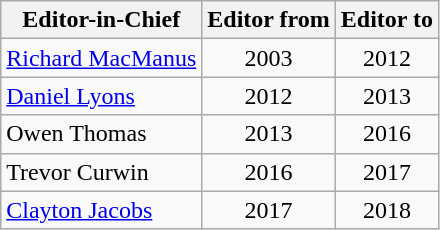<table class="wikitable sortable">
<tr>
<th>Editor-in-Chief</th>
<th>Editor from</th>
<th>Editor to</th>
</tr>
<tr>
<td sortname><a href='#'>Richard MacManus</a></td>
<td align=center>2003</td>
<td align=center>2012</td>
</tr>
<tr>
<td sortname><a href='#'>Daniel Lyons</a></td>
<td align=center>2012</td>
<td align=center>2013</td>
</tr>
<tr>
<td sortname>Owen Thomas</td>
<td align=center>2013</td>
<td align=center>2016</td>
</tr>
<tr>
<td sortname>Trevor Curwin</td>
<td align=center>2016</td>
<td align=center>2017</td>
</tr>
<tr>
<td sortname><a href='#'>Clayton Jacobs</a></td>
<td align=center>2017</td>
<td align=center>2018</td>
</tr>
</table>
